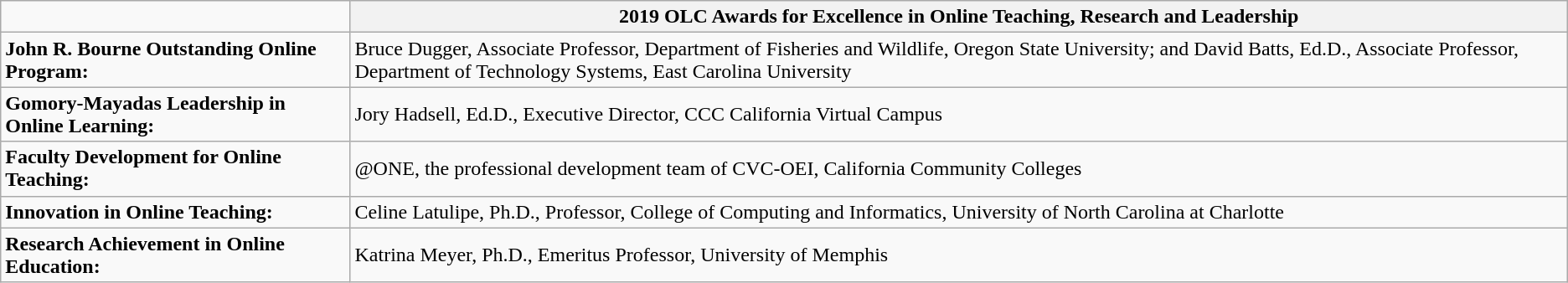<table class="wikitable">
<tr>
<td></td>
<th>2019 OLC Awards for Excellence in Online Teaching, Research and Leadership</th>
</tr>
<tr>
<td><strong>John R. Bourne Outstanding Online Program:</strong></td>
<td>Bruce Dugger, Associate Professor, Department of Fisheries and Wildlife, Oregon State University; and David Batts, Ed.D., Associate Professor, Department of Technology Systems, East Carolina University</td>
</tr>
<tr>
<td><strong>Gomory-Mayadas Leadership in Online Learning:</strong></td>
<td>Jory Hadsell, Ed.D., Executive Director, CCC California Virtual Campus</td>
</tr>
<tr>
<td><strong>Faculty Development for Online Teaching:</strong></td>
<td>@ONE, the professional development team of CVC-OEI, California Community Colleges</td>
</tr>
<tr>
<td><strong>Innovation in Online Teaching:</strong></td>
<td>Celine Latulipe, Ph.D., Professor, College of Computing and Informatics, University of North Carolina at Charlotte</td>
</tr>
<tr>
<td><strong>Research Achievement in Online Education:</strong></td>
<td>Katrina Meyer, Ph.D., Emeritus Professor, University of Memphis</td>
</tr>
</table>
